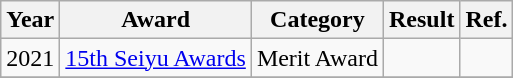<table class="wikitable">
<tr>
<th>Year</th>
<th>Award</th>
<th>Category</th>
<th>Result</th>
<th>Ref.</th>
</tr>
<tr>
<td>2021</td>
<td><a href='#'>15th Seiyu Awards</a></td>
<td>Merit Award</td>
<td></td>
<td></td>
</tr>
<tr>
</tr>
</table>
